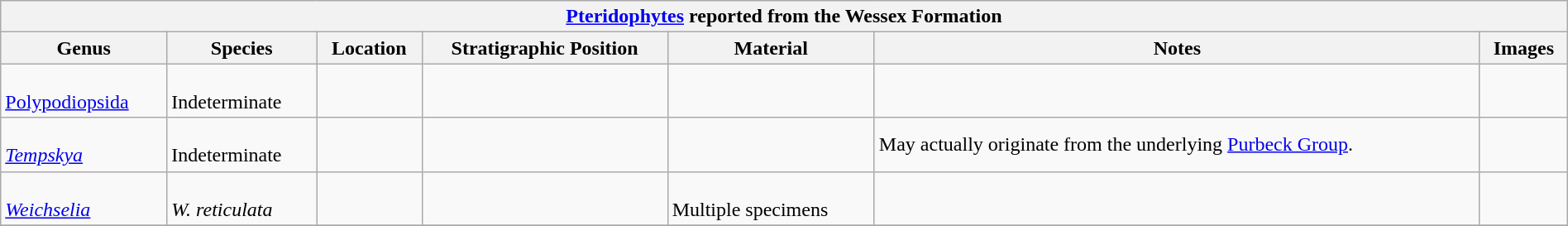<table class="wikitable"  style="margin:auto; width:100%;">
<tr>
<th colspan="7" style="text-align:center;"><strong><a href='#'>Pteridophytes</a> reported from the Wessex Formation</strong></th>
</tr>
<tr>
<th>Genus</th>
<th>Species</th>
<th>Location</th>
<th>Stratigraphic Position</th>
<th>Material</th>
<th>Notes</th>
<th>Images</th>
</tr>
<tr>
<td><br><a href='#'>Polypodiopsida</a></td>
<td><br>Indeterminate</td>
<td></td>
<td></td>
<td></td>
<td></td>
<td></td>
</tr>
<tr>
<td><br><em><a href='#'>Tempskya</a></em></td>
<td><br>Indeterminate</td>
<td></td>
<td></td>
<td></td>
<td>May actually originate from the underlying <a href='#'>Purbeck Group</a>.</td>
<td></td>
</tr>
<tr>
<td><br><em><a href='#'>Weichselia</a></em></td>
<td><br><em>W. reticulata</em></td>
<td></td>
<td></td>
<td><br>Multiple specimens</td>
<td></td>
<td></td>
</tr>
<tr>
</tr>
</table>
